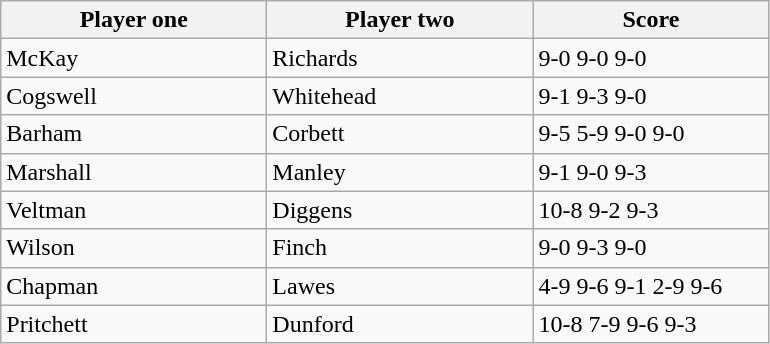<table class="wikitable">
<tr>
<th width=170>Player one</th>
<th width=170>Player two</th>
<th width=150>Score</th>
</tr>
<tr>
<td> McKay</td>
<td> Richards</td>
<td>9-0 9-0 9-0</td>
</tr>
<tr>
<td> Cogswell</td>
<td> Whitehead</td>
<td>9-1 9-3 9-0</td>
</tr>
<tr>
<td> Barham</td>
<td> Corbett</td>
<td>9-5 5-9 9-0 9-0</td>
</tr>
<tr>
<td> Marshall</td>
<td> Manley</td>
<td>9-1 9-0 9-3</td>
</tr>
<tr>
<td> Veltman</td>
<td> Diggens</td>
<td>10-8 9-2 9-3</td>
</tr>
<tr>
<td> Wilson</td>
<td> Finch</td>
<td>9-0 9-3 9-0</td>
</tr>
<tr>
<td> Chapman</td>
<td> Lawes</td>
<td>4-9 9-6 9-1 2-9 9-6</td>
</tr>
<tr>
<td> Pritchett</td>
<td> Dunford</td>
<td>10-8 7-9 9-6 9-3</td>
</tr>
</table>
